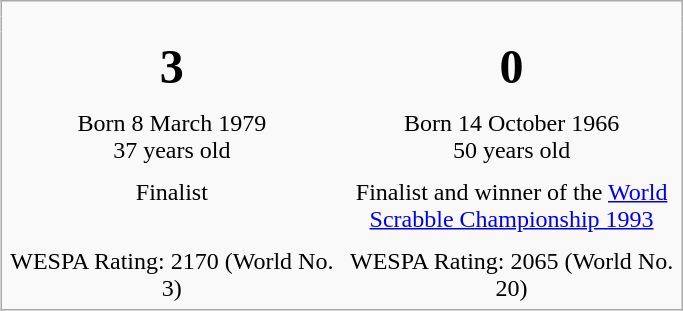<table class="infobox" cellpadding="5" cellspacing="0" style="width:36%; border-collapse:collapse; text-align:center;">
<tr>
<td width=33%></td>
<td width=33%></td>
</tr>
<tr>
<td></td>
<td></td>
</tr>
<tr style="font-size:200%;">
<td><strong>3</strong></td>
<td><strong>0</strong></td>
</tr>
<tr>
<td>Born 8 March 1979<br>37 years old</td>
<td>Born 14 October 1966<br>50 years old</td>
</tr>
<tr>
<td>Finalist</td>
<td>Finalist and winner of the <a href='#'>World Scrabble Championship 1993</a></td>
</tr>
<tr>
<td>WESPA Rating: 2170 (World No. 3)</td>
<td>WESPA Rating: 2065 (World No. 20)</td>
</tr>
<tr>
</tr>
</table>
